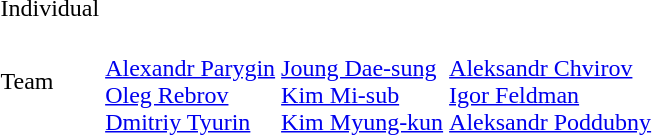<table>
<tr>
<td>Individual<br></td>
<td></td>
<td></td>
<td></td>
</tr>
<tr>
<td>Team<br></td>
<td><br><a href='#'>Alexandr Parygin</a><br><a href='#'>Oleg Rebrov</a><br><a href='#'>Dmitriy Tyurin</a></td>
<td><br><a href='#'>Joung Dae-sung</a><br><a href='#'>Kim Mi-sub</a><br><a href='#'>Kim Myung-kun</a></td>
<td><br><a href='#'>Aleksandr Chvirov</a><br><a href='#'>Igor Feldman</a><br><a href='#'>Aleksandr Poddubny</a></td>
</tr>
</table>
